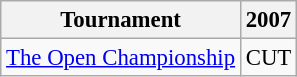<table class="wikitable" style="font-size:95%;text-align:center;">
<tr>
<th>Tournament</th>
<th>2007</th>
</tr>
<tr>
<td align=left><a href='#'>The Open Championship</a></td>
<td>CUT</td>
</tr>
</table>
